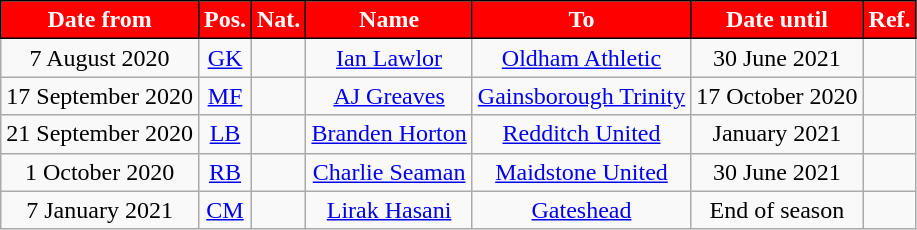<table class="wikitable" style="text-align:center;">
<tr>
<th style="background:red;border:1px solid black;color:white;">Date from</th>
<th style="background:red;border:1px solid black;color:white;">Pos.</th>
<th style="background:red;border:1px solid black;color:white;">Nat.</th>
<th style="background:red;border:1px solid black;color:white;">Name</th>
<th style="background:red;border:1px solid black;color:white;">To</th>
<th style="background:red;border:1px solid black;color:white;">Date until</th>
<th style="background:red;border:1px solid black;color:white;">Ref.</th>
</tr>
<tr>
<td>7 August 2020</td>
<td><a href='#'>GK</a></td>
<td></td>
<td><a href='#'>Ian Lawlor</a></td>
<td> <a href='#'>Oldham Athletic</a></td>
<td>30 June 2021</td>
<td></td>
</tr>
<tr>
<td>17 September 2020</td>
<td><a href='#'>MF</a></td>
<td></td>
<td><a href='#'>AJ Greaves</a></td>
<td> <a href='#'>Gainsborough Trinity</a></td>
<td>17 October 2020</td>
<td></td>
</tr>
<tr>
<td>21 September 2020</td>
<td><a href='#'>LB</a></td>
<td></td>
<td><a href='#'>Branden Horton</a></td>
<td> <a href='#'>Redditch United</a></td>
<td>January 2021</td>
<td></td>
</tr>
<tr>
<td>1 October 2020</td>
<td><a href='#'>RB</a></td>
<td></td>
<td><a href='#'>Charlie Seaman</a></td>
<td> <a href='#'>Maidstone United</a></td>
<td>30 June 2021</td>
<td></td>
</tr>
<tr>
<td>7 January 2021</td>
<td><a href='#'>CM</a></td>
<td></td>
<td><a href='#'>Lirak Hasani</a></td>
<td> <a href='#'>Gateshead</a></td>
<td>End of season</td>
<td></td>
</tr>
</table>
